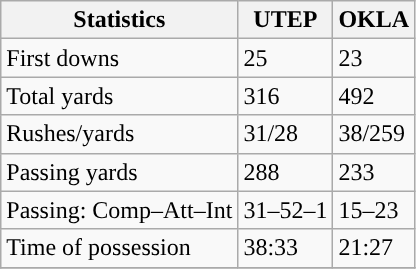<table class="wikitable" style="float: left;">
<tr>
<th>Statistics</th>
<th>UTEP</th>
<th>OKLA</th>
</tr>
<tr>
<td>First downs</td>
<td>25</td>
<td>23</td>
</tr>
<tr>
<td>Total yards</td>
<td>316</td>
<td>492</td>
</tr>
<tr>
<td>Rushes/yards</td>
<td>31/28</td>
<td>38/259</td>
</tr>
<tr>
<td>Passing yards</td>
<td>288</td>
<td>233</td>
</tr>
<tr>
<td>Passing: Comp–Att–Int</td>
<td>31–52–1</td>
<td>15–23</td>
</tr>
<tr>
<td>Time of possession</td>
<td>38:33</td>
<td>21:27</td>
</tr>
<tr>
</tr>
</table>
